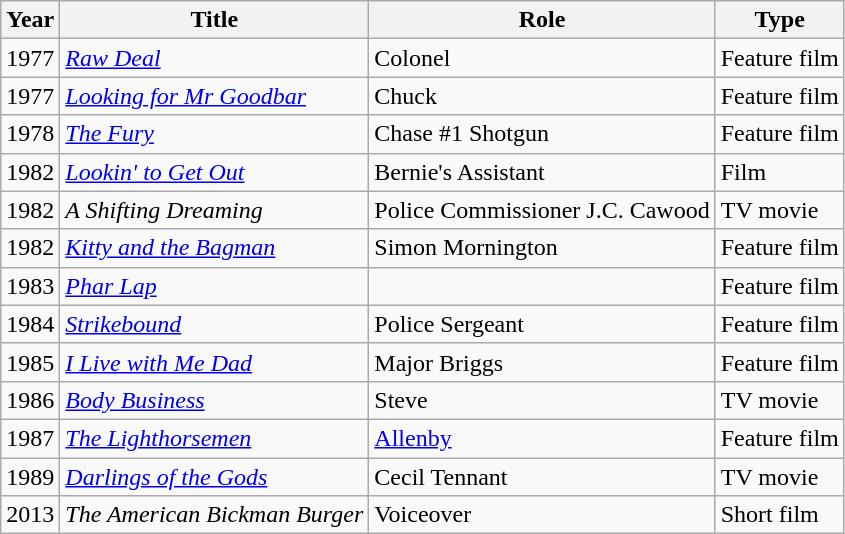<table class="wikitable">
<tr>
<th>Year</th>
<th>Title</th>
<th>Role</th>
<th>Type</th>
</tr>
<tr>
<td>1977</td>
<td><em><a href='#'>Raw Deal</a></em></td>
<td>Colonel</td>
<td>Feature film</td>
</tr>
<tr>
<td>1977</td>
<td><em><a href='#'>Looking for Mr Goodbar</a></em></td>
<td>Chuck</td>
<td>Feature film</td>
</tr>
<tr>
<td>1978</td>
<td><em><a href='#'>The Fury</a></em></td>
<td>Chase #1 Shotgun</td>
<td>Feature film</td>
</tr>
<tr>
<td>1982</td>
<td><em><a href='#'>Lookin' to Get Out</a></em></td>
<td>Bernie's Assistant</td>
<td>Film</td>
</tr>
<tr>
<td>1982</td>
<td><em>A Shifting Dreaming</em></td>
<td>Police Commissioner J.C. Cawood</td>
<td>TV movie</td>
</tr>
<tr>
<td>1982</td>
<td><em><a href='#'>Kitty and the Bagman</a></em></td>
<td>Simon Mornington</td>
<td>Feature film</td>
</tr>
<tr>
<td>1983</td>
<td><em><a href='#'>Phar Lap</a></em></td>
<td></td>
<td>Feature film</td>
</tr>
<tr>
<td>1984</td>
<td><em><a href='#'>Strikebound</a></em></td>
<td>Police Sergeant</td>
<td>Feature film</td>
</tr>
<tr>
<td>1985</td>
<td><em><a href='#'>I Live with Me Dad</a></em></td>
<td>Major Briggs</td>
<td>Feature film</td>
</tr>
<tr>
<td>1986</td>
<td><em><a href='#'>Body Business</a></em></td>
<td>Steve</td>
<td>TV movie</td>
</tr>
<tr>
<td>1987</td>
<td><em><a href='#'>The Lighthorsemen</a></em></td>
<td><a href='#'>Allenby</a></td>
<td>Feature film</td>
</tr>
<tr>
<td>1989</td>
<td><em><a href='#'>Darlings of the Gods</a></em></td>
<td>Cecil Tennant</td>
<td>TV movie</td>
</tr>
<tr>
<td>2013</td>
<td><em>The American Bickman Burger</em></td>
<td>Voiceover</td>
<td>Short film</td>
</tr>
</table>
